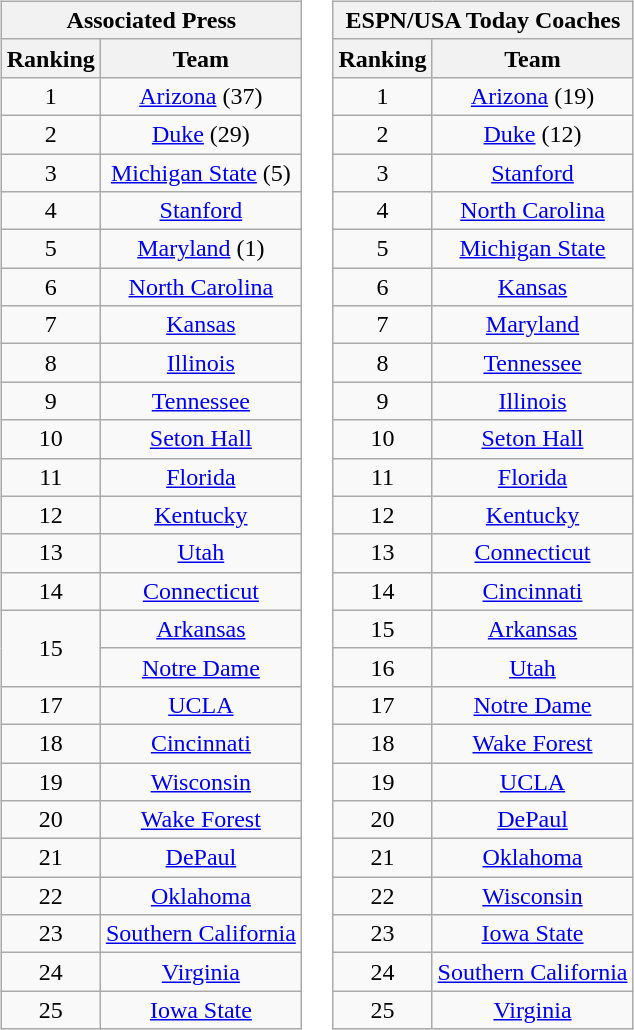<table>
<tr style="vertical-align:top;">
<td><br><table class="wikitable" style="text-align:center;">
<tr>
<th colspan=2><strong>Associated Press</strong></th>
</tr>
<tr>
<th>Ranking</th>
<th>Team</th>
</tr>
<tr>
<td>1</td>
<td><a href='#'>Arizona</a> (37)</td>
</tr>
<tr>
<td>2</td>
<td><a href='#'>Duke</a> (29)</td>
</tr>
<tr>
<td>3</td>
<td><a href='#'>Michigan State</a> (5)</td>
</tr>
<tr>
<td>4</td>
<td><a href='#'>Stanford</a></td>
</tr>
<tr>
<td>5</td>
<td><a href='#'>Maryland</a> (1)</td>
</tr>
<tr>
<td>6</td>
<td><a href='#'>North Carolina</a></td>
</tr>
<tr>
<td>7</td>
<td><a href='#'>Kansas</a></td>
</tr>
<tr>
<td>8</td>
<td><a href='#'>Illinois</a></td>
</tr>
<tr>
<td>9</td>
<td><a href='#'>Tennessee</a></td>
</tr>
<tr>
<td>10</td>
<td><a href='#'>Seton Hall</a></td>
</tr>
<tr>
<td>11</td>
<td><a href='#'>Florida</a></td>
</tr>
<tr>
<td>12</td>
<td><a href='#'>Kentucky</a></td>
</tr>
<tr>
<td>13</td>
<td><a href='#'>Utah</a></td>
</tr>
<tr>
<td>14</td>
<td><a href='#'>Connecticut</a></td>
</tr>
<tr>
<td rowspan=2 valign=middle>15</td>
<td><a href='#'>Arkansas</a></td>
</tr>
<tr>
<td><a href='#'>Notre Dame</a></td>
</tr>
<tr>
<td>17</td>
<td><a href='#'>UCLA</a></td>
</tr>
<tr>
<td>18</td>
<td><a href='#'>Cincinnati</a></td>
</tr>
<tr>
<td>19</td>
<td><a href='#'>Wisconsin</a></td>
</tr>
<tr>
<td>20</td>
<td><a href='#'>Wake Forest</a></td>
</tr>
<tr>
<td>21</td>
<td><a href='#'>DePaul</a></td>
</tr>
<tr>
<td>22</td>
<td><a href='#'>Oklahoma</a></td>
</tr>
<tr>
<td>23</td>
<td><a href='#'>Southern California</a></td>
</tr>
<tr>
<td>24</td>
<td><a href='#'>Virginia</a></td>
</tr>
<tr>
<td>25</td>
<td><a href='#'>Iowa State</a></td>
</tr>
</table>
</td>
<td><br><table class="wikitable" style="text-align:center;">
<tr>
<th colspan=2><strong>ESPN/USA Today Coaches</strong></th>
</tr>
<tr>
<th>Ranking</th>
<th>Team</th>
</tr>
<tr>
<td>1</td>
<td><a href='#'>Arizona</a> (19)</td>
</tr>
<tr>
<td>2</td>
<td><a href='#'>Duke</a> (12)</td>
</tr>
<tr>
<td>3</td>
<td><a href='#'>Stanford</a></td>
</tr>
<tr>
<td>4</td>
<td><a href='#'>North Carolina</a></td>
</tr>
<tr>
<td>5</td>
<td><a href='#'>Michigan State</a></td>
</tr>
<tr>
<td>6</td>
<td><a href='#'>Kansas</a></td>
</tr>
<tr>
<td>7</td>
<td><a href='#'>Maryland</a></td>
</tr>
<tr>
<td>8</td>
<td><a href='#'>Tennessee</a></td>
</tr>
<tr>
<td>9</td>
<td><a href='#'>Illinois</a></td>
</tr>
<tr>
<td>10</td>
<td><a href='#'>Seton Hall</a></td>
</tr>
<tr>
<td>11</td>
<td><a href='#'>Florida</a></td>
</tr>
<tr>
<td>12</td>
<td><a href='#'>Kentucky</a></td>
</tr>
<tr>
<td>13</td>
<td><a href='#'>Connecticut</a></td>
</tr>
<tr>
<td>14</td>
<td><a href='#'>Cincinnati</a></td>
</tr>
<tr>
<td>15</td>
<td><a href='#'>Arkansas</a></td>
</tr>
<tr>
<td>16</td>
<td><a href='#'>Utah</a></td>
</tr>
<tr>
<td>17</td>
<td><a href='#'>Notre Dame</a></td>
</tr>
<tr>
<td>18</td>
<td><a href='#'>Wake Forest</a></td>
</tr>
<tr>
<td>19</td>
<td><a href='#'>UCLA</a></td>
</tr>
<tr>
<td>20</td>
<td><a href='#'>DePaul</a></td>
</tr>
<tr>
<td>21</td>
<td><a href='#'>Oklahoma</a></td>
</tr>
<tr>
<td>22</td>
<td><a href='#'>Wisconsin</a></td>
</tr>
<tr>
<td>23</td>
<td><a href='#'>Iowa State</a></td>
</tr>
<tr>
<td>24</td>
<td><a href='#'>Southern California</a></td>
</tr>
<tr>
<td>25</td>
<td><a href='#'>Virginia</a></td>
</tr>
</table>
</td>
</tr>
</table>
